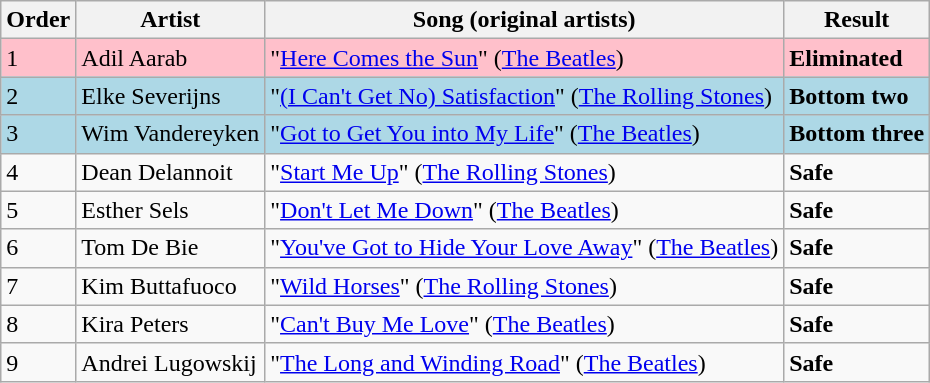<table class=wikitable>
<tr>
<th>Order</th>
<th>Artist</th>
<th>Song (original artists)</th>
<th>Result</th>
</tr>
<tr style="background:pink;">
<td>1</td>
<td>Adil Aarab</td>
<td>"<a href='#'>Here Comes the Sun</a>" (<a href='#'>The Beatles</a>)</td>
<td><strong>Eliminated</strong></td>
</tr>
<tr style="background:lightblue;">
<td>2</td>
<td>Elke Severijns</td>
<td>"<a href='#'>(I Can't Get No) Satisfaction</a>" (<a href='#'>The Rolling Stones</a>)</td>
<td><strong>Bottom two</strong></td>
</tr>
<tr style="background:lightblue;">
<td>3</td>
<td>Wim Vandereyken</td>
<td>"<a href='#'>Got to Get You into My Life</a>" (<a href='#'>The Beatles</a>)</td>
<td><strong>Bottom three</strong></td>
</tr>
<tr>
<td>4</td>
<td>Dean Delannoit</td>
<td>"<a href='#'>Start Me Up</a>" (<a href='#'>The Rolling Stones</a>)</td>
<td><strong>Safe</strong></td>
</tr>
<tr>
<td>5</td>
<td>Esther Sels</td>
<td>"<a href='#'>Don't Let Me Down</a>" (<a href='#'>The Beatles</a>)</td>
<td><strong>Safe</strong></td>
</tr>
<tr>
<td>6</td>
<td>Tom De Bie</td>
<td>"<a href='#'>You've Got to Hide Your Love Away</a>" (<a href='#'>The Beatles</a>)</td>
<td><strong>Safe</strong></td>
</tr>
<tr>
<td>7</td>
<td>Kim Buttafuoco</td>
<td>"<a href='#'>Wild Horses</a>" (<a href='#'>The Rolling Stones</a>)</td>
<td><strong>Safe</strong></td>
</tr>
<tr>
<td>8</td>
<td>Kira Peters</td>
<td>"<a href='#'>Can't Buy Me Love</a>" (<a href='#'>The Beatles</a>)</td>
<td><strong>Safe</strong></td>
</tr>
<tr>
<td>9</td>
<td>Andrei Lugowskij</td>
<td>"<a href='#'>The Long and Winding Road</a>" (<a href='#'>The Beatles</a>)</td>
<td><strong>Safe</strong></td>
</tr>
</table>
